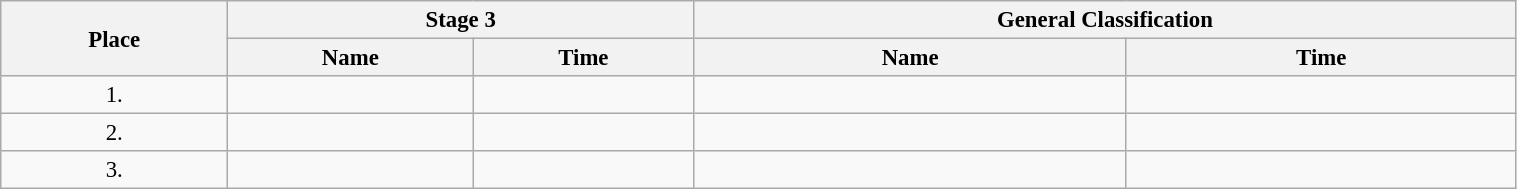<table class=wikitable style="font-size:95%" width="80%">
<tr>
<th rowspan="2">Place</th>
<th colspan="2">Stage 3</th>
<th colspan="2">General Classification</th>
</tr>
<tr>
<th>Name</th>
<th>Time</th>
<th>Name</th>
<th>Time</th>
</tr>
<tr>
<td align="center">1.</td>
<td></td>
<td></td>
<td></td>
<td></td>
</tr>
<tr>
<td align="center">2.</td>
<td></td>
<td></td>
<td></td>
<td></td>
</tr>
<tr>
<td align="center">3.</td>
<td></td>
<td></td>
<td></td>
<td></td>
</tr>
</table>
